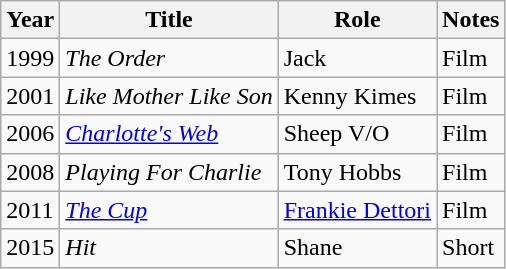<table class="wikitable sortable">
<tr>
<th>Year</th>
<th>Title</th>
<th>Role</th>
<th>Notes</th>
</tr>
<tr>
<td>1999</td>
<td><em>The Order</em></td>
<td>Jack</td>
<td>Film</td>
</tr>
<tr>
<td>2001</td>
<td><em>Like Mother Like Son</em></td>
<td>Kenny Kimes</td>
<td>Film</td>
</tr>
<tr>
<td>2006</td>
<td><em><a href='#'>Charlotte's Web</a></em></td>
<td>Sheep V/O</td>
<td>Film</td>
</tr>
<tr>
<td>2008</td>
<td><em>Playing For Charlie</em></td>
<td>Tony Hobbs</td>
<td>Film</td>
</tr>
<tr>
<td>2011</td>
<td><em><a href='#'>The Cup</a></em></td>
<td><a href='#'>Frankie Dettori</a></td>
<td>Film</td>
</tr>
<tr>
<td>2015</td>
<td><em>Hit</em></td>
<td>Shane</td>
<td>Short</td>
</tr>
</table>
